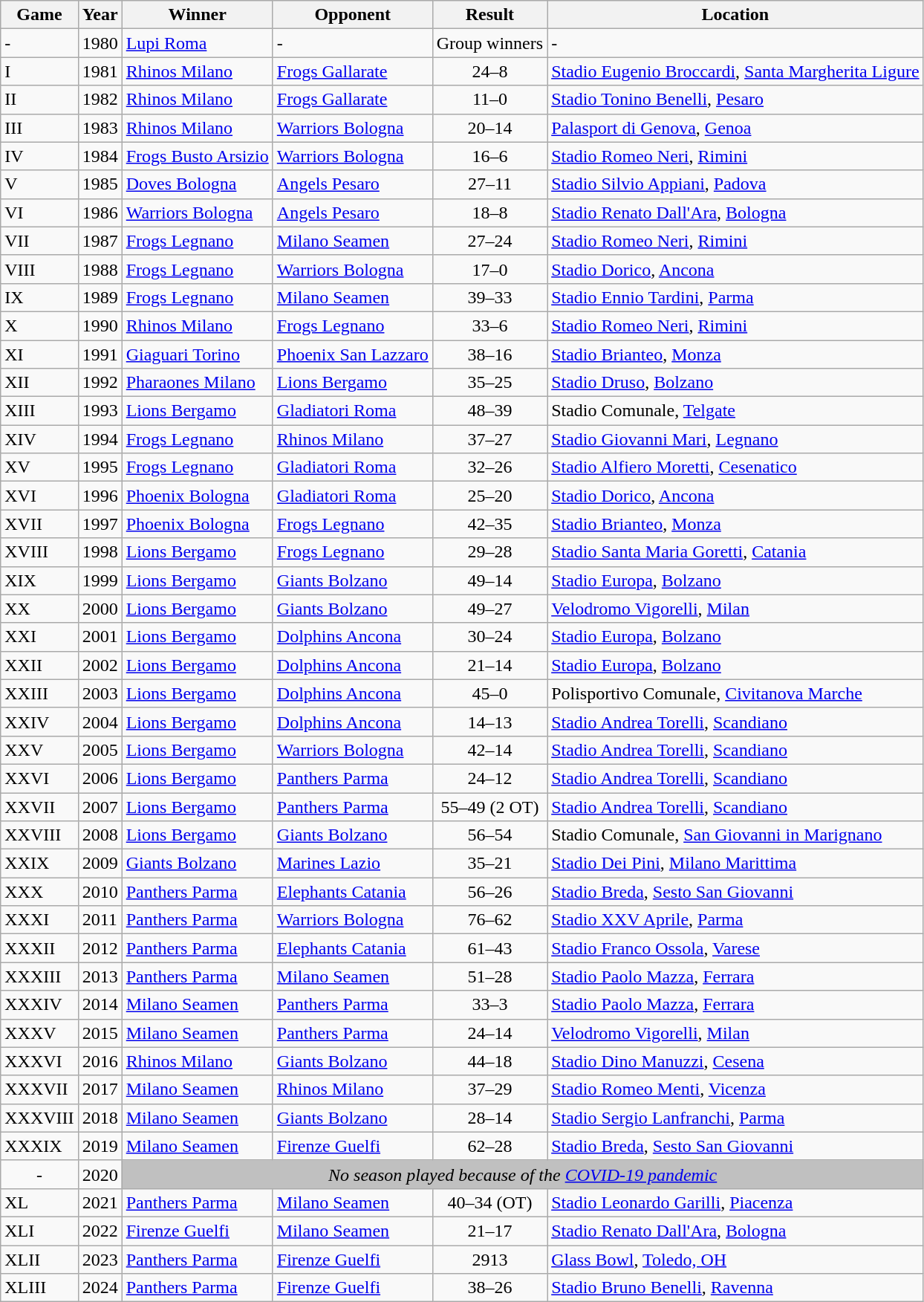<table class="wikitable">
<tr>
<th>Game</th>
<th>Year</th>
<th>Winner</th>
<th>Opponent</th>
<th>Result</th>
<th>Location</th>
</tr>
<tr>
<td>-</td>
<td>1980</td>
<td> <a href='#'>Lupi Roma</a></td>
<td>-</td>
<td>Group winners</td>
<td>-</td>
</tr>
<tr>
<td>I</td>
<td>1981</td>
<td> <a href='#'>Rhinos Milano</a></td>
<td><a href='#'>Frogs Gallarate</a></td>
<td style="text-align:center">24–8</td>
<td><a href='#'>Stadio Eugenio Broccardi</a>, <a href='#'>Santa Margherita Ligure</a></td>
</tr>
<tr>
<td>II</td>
<td>1982</td>
<td> <a href='#'>Rhinos Milano</a></td>
<td><a href='#'>Frogs Gallarate</a></td>
<td style="text-align:center">11–0</td>
<td><a href='#'>Stadio Tonino Benelli</a>, <a href='#'>Pesaro</a></td>
</tr>
<tr>
<td>III</td>
<td>1983</td>
<td> <a href='#'>Rhinos Milano</a></td>
<td><a href='#'>Warriors Bologna</a></td>
<td style="text-align:center">20–14</td>
<td><a href='#'>Palasport di Genova</a>, <a href='#'>Genoa</a></td>
</tr>
<tr>
<td>IV</td>
<td>1984</td>
<td> <a href='#'>Frogs Busto Arsizio</a></td>
<td><a href='#'>Warriors Bologna</a></td>
<td style="text-align:center">16–6</td>
<td><a href='#'>Stadio Romeo Neri</a>, <a href='#'>Rimini</a></td>
</tr>
<tr>
<td>V</td>
<td>1985</td>
<td> <a href='#'>Doves Bologna</a></td>
<td><a href='#'>Angels Pesaro</a></td>
<td style="text-align:center">27–11</td>
<td><a href='#'>Stadio Silvio Appiani</a>, <a href='#'>Padova</a></td>
</tr>
<tr>
<td>VI</td>
<td>1986</td>
<td> <a href='#'>Warriors Bologna</a></td>
<td><a href='#'>Angels Pesaro</a></td>
<td style="text-align:center">18–8</td>
<td><a href='#'>Stadio Renato Dall'Ara</a>, <a href='#'>Bologna</a></td>
</tr>
<tr>
<td>VII</td>
<td>1987</td>
<td> <a href='#'>Frogs Legnano</a></td>
<td><a href='#'>Milano Seamen</a></td>
<td style="text-align:center">27–24</td>
<td><a href='#'>Stadio Romeo Neri</a>, <a href='#'>Rimini</a></td>
</tr>
<tr>
<td>VIII</td>
<td>1988</td>
<td> <a href='#'>Frogs Legnano</a></td>
<td><a href='#'>Warriors Bologna</a></td>
<td style="text-align:center">17–0</td>
<td><a href='#'>Stadio Dorico</a>, <a href='#'>Ancona</a></td>
</tr>
<tr>
<td>IX</td>
<td>1989</td>
<td> <a href='#'>Frogs Legnano</a></td>
<td><a href='#'>Milano Seamen</a></td>
<td style="text-align:center">39–33</td>
<td><a href='#'>Stadio Ennio Tardini</a>, <a href='#'>Parma</a></td>
</tr>
<tr>
<td>X</td>
<td>1990</td>
<td> <a href='#'>Rhinos Milano</a></td>
<td><a href='#'>Frogs Legnano</a></td>
<td style="text-align:center">33–6</td>
<td><a href='#'>Stadio Romeo Neri</a>, <a href='#'>Rimini</a></td>
</tr>
<tr>
<td>XI</td>
<td>1991</td>
<td> <a href='#'>Giaguari Torino</a></td>
<td><a href='#'>Phoenix San Lazzaro</a></td>
<td style="text-align:center">38–16</td>
<td><a href='#'>Stadio Brianteo</a>, <a href='#'>Monza</a></td>
</tr>
<tr>
<td>XII</td>
<td>1992</td>
<td> <a href='#'>Pharaones Milano</a></td>
<td><a href='#'>Lions Bergamo</a></td>
<td style="text-align:center">35–25</td>
<td><a href='#'>Stadio Druso</a>, <a href='#'>Bolzano</a></td>
</tr>
<tr>
<td>XIII</td>
<td>1993</td>
<td> <a href='#'>Lions Bergamo</a></td>
<td><a href='#'>Gladiatori Roma</a></td>
<td style="text-align:center">48–39</td>
<td>Stadio Comunale, <a href='#'>Telgate</a></td>
</tr>
<tr>
<td>XIV</td>
<td>1994</td>
<td> <a href='#'>Frogs Legnano</a></td>
<td><a href='#'>Rhinos Milano</a></td>
<td style="text-align:center">37–27</td>
<td><a href='#'>Stadio Giovanni Mari</a>, <a href='#'>Legnano</a></td>
</tr>
<tr>
<td>XV</td>
<td>1995</td>
<td> <a href='#'>Frogs Legnano</a></td>
<td><a href='#'>Gladiatori Roma</a></td>
<td style="text-align:center">32–26</td>
<td><a href='#'>Stadio Alfiero Moretti</a>, <a href='#'>Cesenatico</a></td>
</tr>
<tr>
<td>XVI</td>
<td>1996</td>
<td> <a href='#'>Phoenix Bologna</a></td>
<td><a href='#'>Gladiatori Roma</a></td>
<td style="text-align:center">25–20</td>
<td><a href='#'>Stadio Dorico</a>, <a href='#'>Ancona</a></td>
</tr>
<tr>
<td>XVII</td>
<td>1997</td>
<td> <a href='#'>Phoenix Bologna</a></td>
<td><a href='#'>Frogs Legnano</a></td>
<td style="text-align:center">42–35</td>
<td><a href='#'>Stadio Brianteo</a>, <a href='#'>Monza</a></td>
</tr>
<tr>
<td>XVIII</td>
<td>1998</td>
<td> <a href='#'>Lions Bergamo</a></td>
<td><a href='#'>Frogs Legnano</a></td>
<td style="text-align:center">29–28</td>
<td><a href='#'>Stadio Santa Maria Goretti</a>, <a href='#'>Catania</a></td>
</tr>
<tr>
<td>XIX</td>
<td>1999</td>
<td> <a href='#'>Lions Bergamo</a></td>
<td><a href='#'>Giants Bolzano</a></td>
<td style="text-align:center">49–14</td>
<td><a href='#'>Stadio Europa</a>, <a href='#'>Bolzano</a></td>
</tr>
<tr>
<td>XX</td>
<td>2000</td>
<td> <a href='#'>Lions Bergamo</a></td>
<td><a href='#'>Giants Bolzano</a></td>
<td style="text-align:center">49–27</td>
<td><a href='#'>Velodromo Vigorelli</a>, <a href='#'>Milan</a></td>
</tr>
<tr>
<td>XXI</td>
<td>2001</td>
<td> <a href='#'>Lions Bergamo</a></td>
<td><a href='#'>Dolphins Ancona</a></td>
<td style="text-align:center">30–24</td>
<td><a href='#'>Stadio Europa</a>, <a href='#'>Bolzano</a></td>
</tr>
<tr>
<td>XXII</td>
<td>2002</td>
<td> <a href='#'>Lions Bergamo</a></td>
<td><a href='#'>Dolphins Ancona</a></td>
<td style="text-align:center">21–14</td>
<td><a href='#'>Stadio Europa</a>, <a href='#'>Bolzano</a></td>
</tr>
<tr>
<td>XXIII</td>
<td>2003</td>
<td> <a href='#'>Lions Bergamo</a></td>
<td><a href='#'>Dolphins Ancona</a></td>
<td style="text-align:center">45–0</td>
<td>Polisportivo Comunale, <a href='#'>Civitanova Marche</a></td>
</tr>
<tr>
<td>XXIV</td>
<td>2004</td>
<td> <a href='#'>Lions Bergamo</a></td>
<td><a href='#'>Dolphins Ancona</a></td>
<td style="text-align:center">14–13</td>
<td><a href='#'>Stadio Andrea Torelli</a>, <a href='#'>Scandiano</a></td>
</tr>
<tr>
<td>XXV</td>
<td>2005</td>
<td> <a href='#'>Lions Bergamo</a></td>
<td><a href='#'>Warriors Bologna</a></td>
<td style="text-align:center">42–14</td>
<td><a href='#'>Stadio Andrea Torelli</a>, <a href='#'>Scandiano</a></td>
</tr>
<tr>
<td>XXVI</td>
<td>2006</td>
<td> <a href='#'>Lions Bergamo</a></td>
<td><a href='#'>Panthers Parma</a></td>
<td style="text-align:center">24–12</td>
<td><a href='#'>Stadio Andrea Torelli</a>, <a href='#'>Scandiano</a></td>
</tr>
<tr>
<td>XXVII</td>
<td>2007</td>
<td> <a href='#'>Lions Bergamo</a></td>
<td><a href='#'>Panthers Parma</a></td>
<td style="text-align:center">55–49 (2 OT)</td>
<td><a href='#'>Stadio Andrea Torelli</a>, <a href='#'>Scandiano</a></td>
</tr>
<tr>
<td>XXVIII</td>
<td>2008</td>
<td> <a href='#'>Lions Bergamo</a></td>
<td><a href='#'>Giants Bolzano</a></td>
<td style="text-align:center">56–54</td>
<td>Stadio Comunale, <a href='#'>San Giovanni in Marignano</a></td>
</tr>
<tr>
<td>XXIX</td>
<td>2009</td>
<td> <a href='#'>Giants Bolzano</a></td>
<td><a href='#'>Marines Lazio</a></td>
<td style="text-align:center">35–21</td>
<td><a href='#'>Stadio Dei Pini</a>, <a href='#'>Milano Marittima</a></td>
</tr>
<tr>
<td>XXX</td>
<td>2010</td>
<td> <a href='#'>Panthers Parma</a></td>
<td><a href='#'>Elephants Catania</a></td>
<td style="text-align:center">56–26</td>
<td><a href='#'>Stadio Breda</a>, <a href='#'>Sesto San Giovanni</a></td>
</tr>
<tr>
<td>XXXI</td>
<td>2011</td>
<td> <a href='#'>Panthers Parma</a></td>
<td><a href='#'>Warriors Bologna</a></td>
<td style="text-align:center">76–62</td>
<td><a href='#'>Stadio XXV Aprile</a>, <a href='#'>Parma</a></td>
</tr>
<tr>
<td>XXXII</td>
<td>2012</td>
<td> <a href='#'>Panthers Parma</a></td>
<td><a href='#'>Elephants Catania</a></td>
<td style="text-align:center">61–43</td>
<td><a href='#'>Stadio Franco Ossola</a>, <a href='#'>Varese</a></td>
</tr>
<tr>
<td>XXXIII</td>
<td>2013</td>
<td> <a href='#'>Panthers Parma</a></td>
<td><a href='#'>Milano Seamen</a></td>
<td style="text-align:center">51–28</td>
<td><a href='#'>Stadio Paolo Mazza</a>, <a href='#'>Ferrara</a></td>
</tr>
<tr>
<td>XXXIV</td>
<td>2014</td>
<td> <a href='#'>Milano Seamen</a></td>
<td><a href='#'>Panthers Parma</a></td>
<td style="text-align:center">33–3</td>
<td><a href='#'>Stadio Paolo Mazza</a>, <a href='#'>Ferrara</a></td>
</tr>
<tr>
<td>XXXV</td>
<td>2015</td>
<td> <a href='#'>Milano Seamen</a></td>
<td><a href='#'>Panthers Parma</a></td>
<td style="text-align:center">24–14</td>
<td><a href='#'>Velodromo Vigorelli</a>, <a href='#'>Milan</a></td>
</tr>
<tr>
<td>XXXVI</td>
<td>2016</td>
<td> <a href='#'>Rhinos Milano</a></td>
<td><a href='#'>Giants Bolzano</a></td>
<td style="text-align:center">44–18</td>
<td><a href='#'>Stadio Dino Manuzzi</a>, <a href='#'>Cesena</a></td>
</tr>
<tr>
<td>XXXVII</td>
<td>2017</td>
<td> <a href='#'>Milano Seamen</a></td>
<td><a href='#'>Rhinos Milano</a></td>
<td style="text-align:center">37–29</td>
<td><a href='#'>Stadio Romeo Menti</a>, <a href='#'>Vicenza</a></td>
</tr>
<tr>
<td>XXXVIII</td>
<td>2018</td>
<td> <a href='#'>Milano Seamen</a></td>
<td><a href='#'>Giants Bolzano</a></td>
<td style="text-align:center">28–14</td>
<td><a href='#'>Stadio Sergio Lanfranchi</a>, <a href='#'>Parma</a></td>
</tr>
<tr>
<td>XXXIX</td>
<td>2019</td>
<td> <a href='#'>Milano Seamen</a></td>
<td><a href='#'>Firenze Guelfi</a></td>
<td style="text-align:center">62–28</td>
<td><a href='#'>Stadio Breda</a>, <a href='#'>Sesto San Giovanni</a></td>
</tr>
<tr align=center>
<td>-</td>
<td>2020</td>
<td colspan="5" style="background:#C0C0C0"><em>No season played because of the <a href='#'>COVID-19 pandemic</a></em></td>
</tr>
<tr>
<td>XL</td>
<td>2021</td>
<td> <a href='#'>Panthers Parma</a></td>
<td><a href='#'>Milano Seamen</a></td>
<td style="text-align:center">40–34 (OT)</td>
<td><a href='#'>Stadio Leonardo Garilli</a>, <a href='#'>Piacenza</a></td>
</tr>
<tr>
<td>XLI</td>
<td>2022</td>
<td> <a href='#'>Firenze Guelfi</a></td>
<td><a href='#'>Milano Seamen</a></td>
<td style="text-align:center">21–17</td>
<td><a href='#'>Stadio Renato Dall'Ara</a>, <a href='#'>Bologna</a></td>
</tr>
<tr>
<td>XLII</td>
<td>2023</td>
<td> <a href='#'>Panthers Parma</a></td>
<td><a href='#'>Firenze Guelfi</a></td>
<td style="text-align:center">2913</td>
<td><a href='#'>Glass Bowl</a>, <a href='#'>Toledo, OH</a></td>
</tr>
<tr>
<td>XLIII</td>
<td>2024</td>
<td> <a href='#'>Panthers Parma</a></td>
<td><a href='#'>Firenze Guelfi</a></td>
<td style="text-align:center">38–26</td>
<td><a href='#'>Stadio Bruno Benelli</a>, <a href='#'>Ravenna</a></td>
</tr>
</table>
